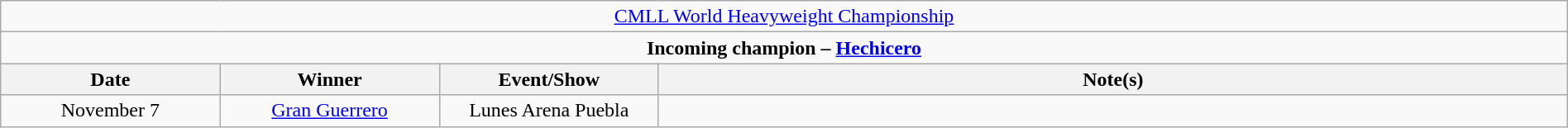<table class="wikitable" style="text-align:center; width:100%;">
<tr>
<td colspan="4" style="text-align: center;"><a href='#'>CMLL World Heavyweight Championship</a></td>
</tr>
<tr>
<td colspan="4" style="text-align: center;"><strong>Incoming champion – <a href='#'>Hechicero</a></strong></td>
</tr>
<tr>
<th width=14%>Date</th>
<th width=14%>Winner</th>
<th width=14%>Event/Show</th>
<th width=58%>Note(s)</th>
</tr>
<tr>
<td>November 7</td>
<td><a href='#'>Gran Guerrero</a></td>
<td>Lunes Arena Puebla</td>
<td></td>
</tr>
</table>
